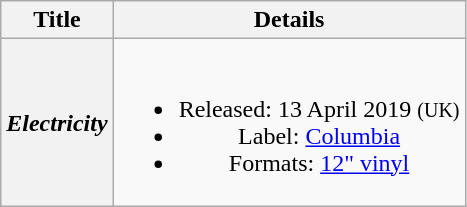<table class="wikitable plainrowheaders" style="text-align:center;">
<tr>
<th scope="col">Title</th>
<th scope="col">Details</th>
</tr>
<tr>
<th scope="row"><em>Electricity</em></th>
<td><br><ul><li>Released: 13 April 2019 <small>(UK)</small></li><li>Label: <a href='#'>Columbia</a></li><li>Formats: <a href='#'>12" vinyl</a></li></ul></td>
</tr>
</table>
